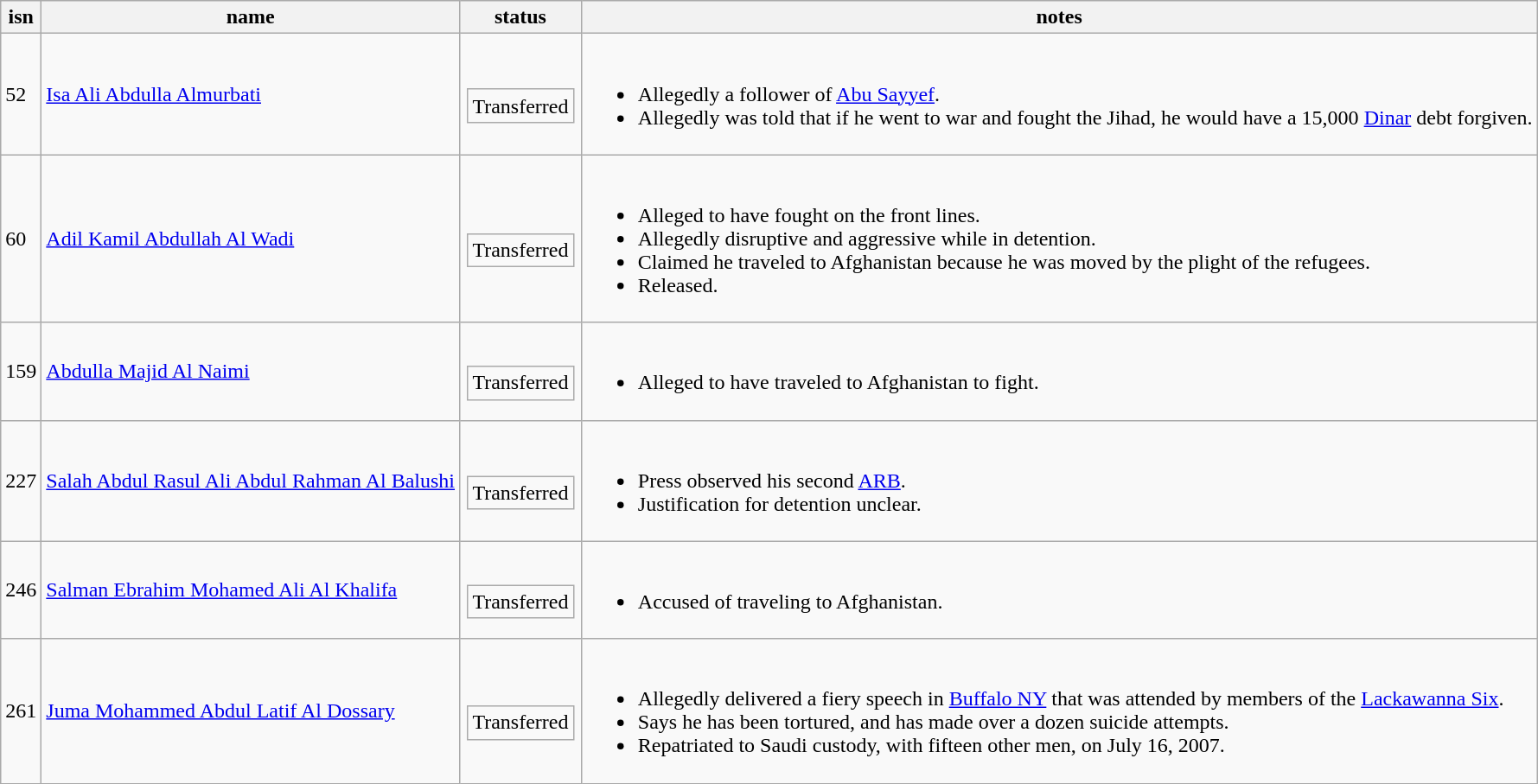<table class="wikitable">
<tr>
<th><strong>isn</strong></th>
<th><strong>name</strong></th>
<th><strong>status</strong></th>
<th><strong>notes</strong></th>
</tr>
<tr>
<td>52</td>
<td><a href='#'>Isa Ali Abdulla Almurbati</a></td>
<td><br><table>
<tr>
<td>Transferred</td>
</tr>
</table>
</td>
<td><br><ul><li>Allegedly a follower of <a href='#'>Abu Sayyef</a>.</li><li>Allegedly was told that if he went to war and fought the Jihad, he would have a 15,000 <a href='#'>Dinar</a> debt forgiven.</li></ul></td>
</tr>
<tr>
<td>60</td>
<td><a href='#'>Adil Kamil Abdullah Al Wadi</a></td>
<td><br><table>
<tr>
<td>Transferred</td>
</tr>
</table>
</td>
<td><br><ul><li>Alleged to have fought on the front lines.</li><li>Allegedly disruptive and aggressive while in detention.</li><li>Claimed he traveled to Afghanistan because he was moved by the plight of the refugees.</li><li>Released.</li></ul></td>
</tr>
<tr>
<td>159</td>
<td><a href='#'>Abdulla Majid Al Naimi</a></td>
<td><br><table>
<tr>
<td>Transferred</td>
</tr>
</table>
</td>
<td><br><ul><li>Alleged to have traveled to Afghanistan to fight.</li></ul></td>
</tr>
<tr>
<td>227</td>
<td><a href='#'>Salah Abdul Rasul Ali Abdul Rahman Al Balushi</a></td>
<td><br><table>
<tr>
<td>Transferred</td>
</tr>
</table>
</td>
<td><br><ul><li>Press observed his second <a href='#'>ARB</a>.</li><li>Justification for detention unclear.</li></ul></td>
</tr>
<tr>
<td>246</td>
<td><a href='#'>Salman Ebrahim Mohamed Ali Al Khalifa</a></td>
<td><br><table>
<tr>
<td>Transferred</td>
</tr>
</table>
</td>
<td><br><ul><li>Accused of traveling to Afghanistan.</li></ul></td>
</tr>
<tr>
<td>261</td>
<td><a href='#'>Juma Mohammed Abdul Latif Al Dossary</a></td>
<td><br><table>
<tr>
<td>Transferred</td>
</tr>
</table>
</td>
<td><br><ul><li>Allegedly delivered a fiery speech in <a href='#'>Buffalo NY</a> that was attended by members of the <a href='#'>Lackawanna Six</a>.</li><li>Says he has been tortured, and has made over a dozen suicide attempts.</li><li>Repatriated to Saudi custody, with fifteen other men, on July 16, 2007.</li></ul></td>
</tr>
</table>
